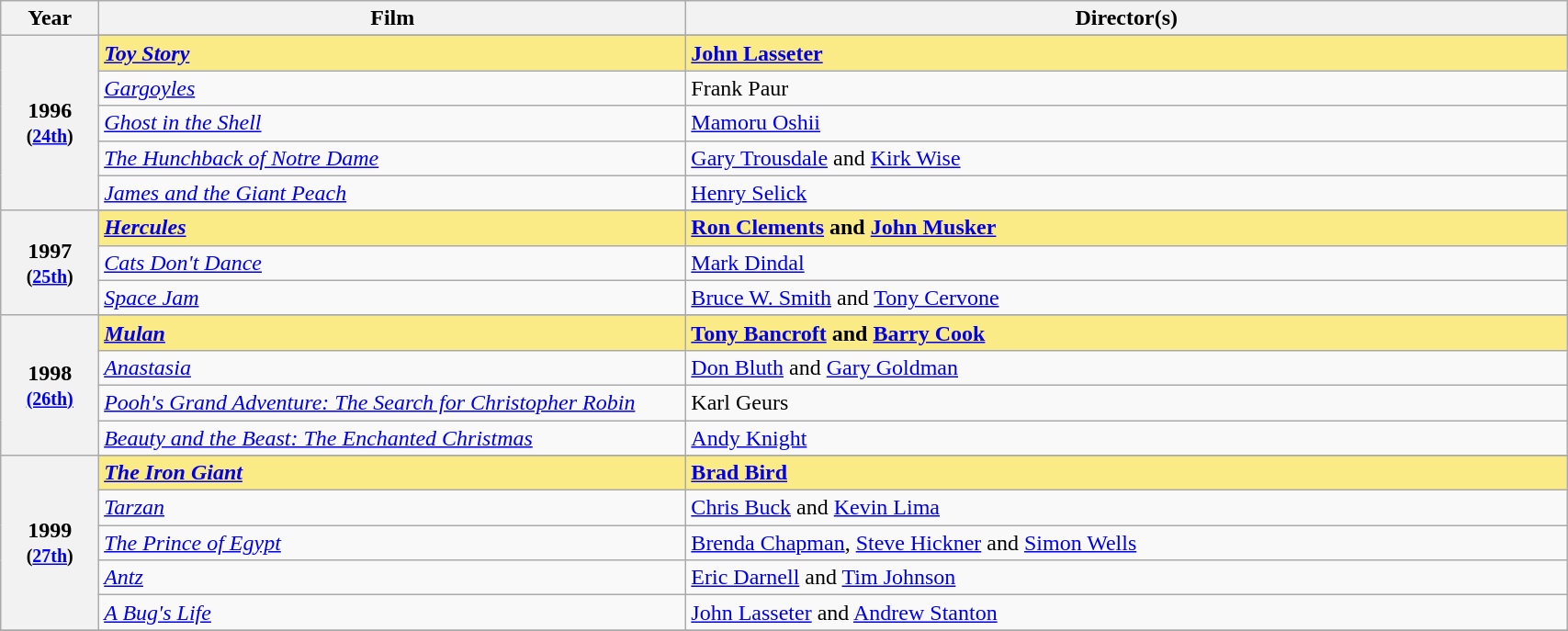<table class="wikitable" style="width:90%;">
<tr>
<th style="width:3%;">Year</th>
<th style="width:20%;">Film</th>
<th style="width:30%;">Director(s)</th>
</tr>
<tr>
<th rowspan="6" style="text-align:center;">1996 <br><small>(<a href='#'>24th</a>)</small><br></th>
</tr>
<tr style="background:#FAEB86;">
<td><strong><em><a href='#'>Toy Story</a></em></strong></td>
<td><strong><a href='#'>John Lasseter</a></strong></td>
</tr>
<tr>
<td><em><a href='#'>Gargoyles</a></em></td>
<td>Frank Paur</td>
</tr>
<tr>
<td><em><a href='#'>Ghost in the Shell</a></em></td>
<td><a href='#'>Mamoru Oshii</a></td>
</tr>
<tr>
<td><em><a href='#'>The Hunchback of Notre Dame</a></em></td>
<td><a href='#'>Gary Trousdale</a> and <a href='#'>Kirk Wise</a></td>
</tr>
<tr>
<td><em><a href='#'>James and the Giant Peach</a></em></td>
<td><a href='#'>Henry Selick</a></td>
</tr>
<tr>
<th rowspan="4" style="text-align:center;">1997 <br><small>(<a href='#'>25th</a>)</small><br></th>
</tr>
<tr style="background:#FAEB86;">
<td><strong><em><a href='#'>Hercules</a></em></strong></td>
<td><strong><a href='#'>Ron Clements</a> and <a href='#'>John Musker</a></strong></td>
</tr>
<tr>
<td><em><a href='#'>Cats Don't Dance</a></em></td>
<td><a href='#'>Mark Dindal</a></td>
</tr>
<tr>
<td><em><a href='#'>Space Jam</a></em></td>
<td><a href='#'>Bruce W. Smith</a> and <a href='#'>Tony Cervone</a></td>
</tr>
<tr>
<th rowspan="5" style="text-align:center;">1998<br><small><a href='#'>(26th)</a></small><br></th>
</tr>
<tr style="background:#FAEB86;">
<td><strong><em><a href='#'>Mulan</a></em></strong></td>
<td><strong><a href='#'>Tony Bancroft</a> and <a href='#'>Barry Cook</a></strong></td>
</tr>
<tr>
<td><em><a href='#'>Anastasia</a></em></td>
<td><a href='#'>Don Bluth</a> and <a href='#'>Gary Goldman</a></td>
</tr>
<tr>
<td><em><a href='#'>Pooh's Grand Adventure: The Search for Christopher Robin</a></em></td>
<td>Karl Geurs</td>
</tr>
<tr>
<td><em><a href='#'>Beauty and the Beast: The Enchanted Christmas</a></em></td>
<td><a href='#'>Andy Knight</a></td>
</tr>
<tr>
<th rowspan="6" style="text-align:center;">1999 <br><small>(<a href='#'>27th</a>)</small><br></th>
</tr>
<tr style="background:#FAEB86;">
<td><strong><em><a href='#'>The Iron Giant</a></em></strong></td>
<td><strong><a href='#'>Brad Bird</a></strong></td>
</tr>
<tr>
<td><em><a href='#'>Tarzan</a></em></td>
<td><a href='#'>Chris Buck</a> and <a href='#'>Kevin Lima</a></td>
</tr>
<tr>
<td><em><a href='#'>The Prince of Egypt</a></em></td>
<td><a href='#'>Brenda Chapman</a>, <a href='#'>Steve Hickner</a> and <a href='#'>Simon Wells</a></td>
</tr>
<tr>
<td><em><a href='#'>Antz</a></em></td>
<td><a href='#'>Eric Darnell</a> and <a href='#'>Tim Johnson</a></td>
</tr>
<tr>
<td><em><a href='#'>A Bug's Life</a></em></td>
<td><a href='#'>John Lasseter</a> and <a href='#'>Andrew Stanton</a></td>
</tr>
<tr>
</tr>
</table>
